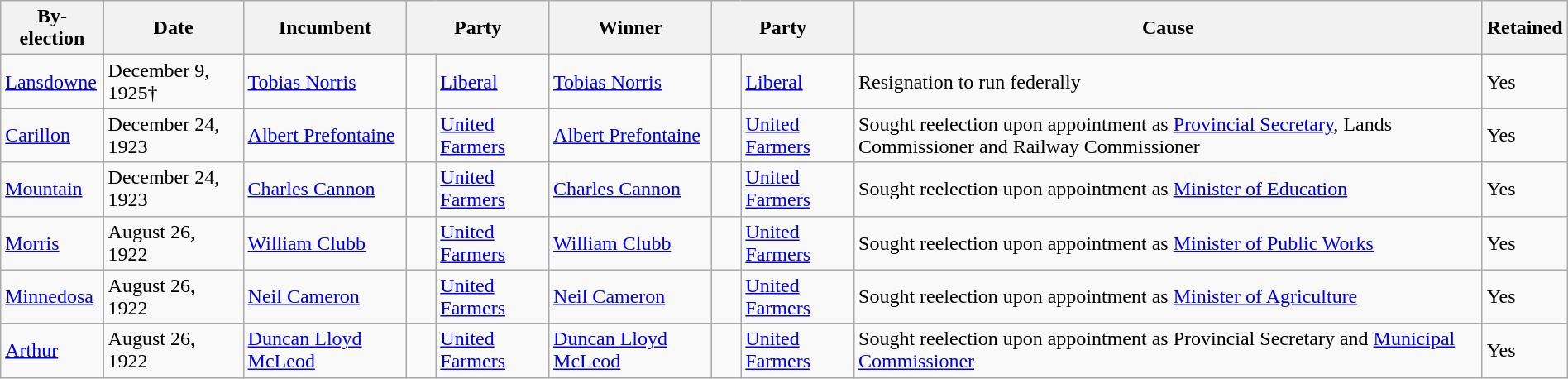<table class="wikitable" style="width:100%">
<tr>
<th>By-election</th>
<th>Date</th>
<th>Incumbent</th>
<th colspan="2">Party</th>
<th>Winner</th>
<th colspan="2">Party</th>
<th>Cause</th>
<th>Retained</th>
</tr>
<tr>
<td><a href='#'>Lansdowne</a></td>
<td>December 9, 1925†</td>
<td><a href='#'>Tobias Norris</a></td>
<td>    </td>
<td><a href='#'>Liberal</a></td>
<td><a href='#'>Tobias Norris</a></td>
<td>    </td>
<td><a href='#'>Liberal</a></td>
<td>Resignation to run federally</td>
<td>Yes</td>
</tr>
<tr>
<td><a href='#'>Carillon</a></td>
<td>December 24, 1923</td>
<td><a href='#'>Albert Prefontaine</a></td>
<td>    </td>
<td><a href='#'>United Farmers</a></td>
<td><a href='#'>Albert Prefontaine</a></td>
<td>    </td>
<td><a href='#'>United Farmers</a></td>
<td>Sought reelection upon appointment as <a href='#'>Provincial Secretary</a>, Lands Commissioner and Railway Commissioner</td>
<td>Yes</td>
</tr>
<tr>
<td><a href='#'>Mountain</a></td>
<td>December 24, 1923</td>
<td><a href='#'>Charles Cannon</a></td>
<td>    </td>
<td><a href='#'>United Farmers</a></td>
<td><a href='#'>Charles Cannon</a></td>
<td>    </td>
<td><a href='#'>United Farmers</a></td>
<td>Sought reelection upon appointment as <a href='#'>Minister of Education</a></td>
<td>Yes</td>
</tr>
<tr>
<td><a href='#'>Morris</a></td>
<td>August 26, 1922</td>
<td><a href='#'>William Clubb</a></td>
<td>    </td>
<td><a href='#'>United Farmers</a></td>
<td><a href='#'>William Clubb</a></td>
<td>    </td>
<td><a href='#'>United Farmers</a></td>
<td>Sought reelection upon appointment as <a href='#'>Minister of Public Works</a></td>
<td>Yes</td>
</tr>
<tr>
<td><a href='#'>Minnedosa</a></td>
<td>August 26, 1922</td>
<td><a href='#'>Neil Cameron</a></td>
<td>    </td>
<td><a href='#'>United Farmers</a></td>
<td><a href='#'>Neil Cameron</a></td>
<td>    </td>
<td><a href='#'>United Farmers</a></td>
<td>Sought reelection upon appointment as <a href='#'>Minister of Agriculture</a></td>
<td>Yes</td>
</tr>
<tr>
<td><a href='#'>Arthur</a></td>
<td>August 26, 1922</td>
<td><a href='#'>Duncan Lloyd McLeod</a></td>
<td>    </td>
<td><a href='#'>United Farmers</a></td>
<td><a href='#'>Duncan Lloyd McLeod</a></td>
<td>    </td>
<td><a href='#'>United Farmers</a></td>
<td>Sought reelection upon appointment as Provincial Secretary and <a href='#'>Municipal Commissioner</a></td>
<td>Yes</td>
</tr>
</table>
